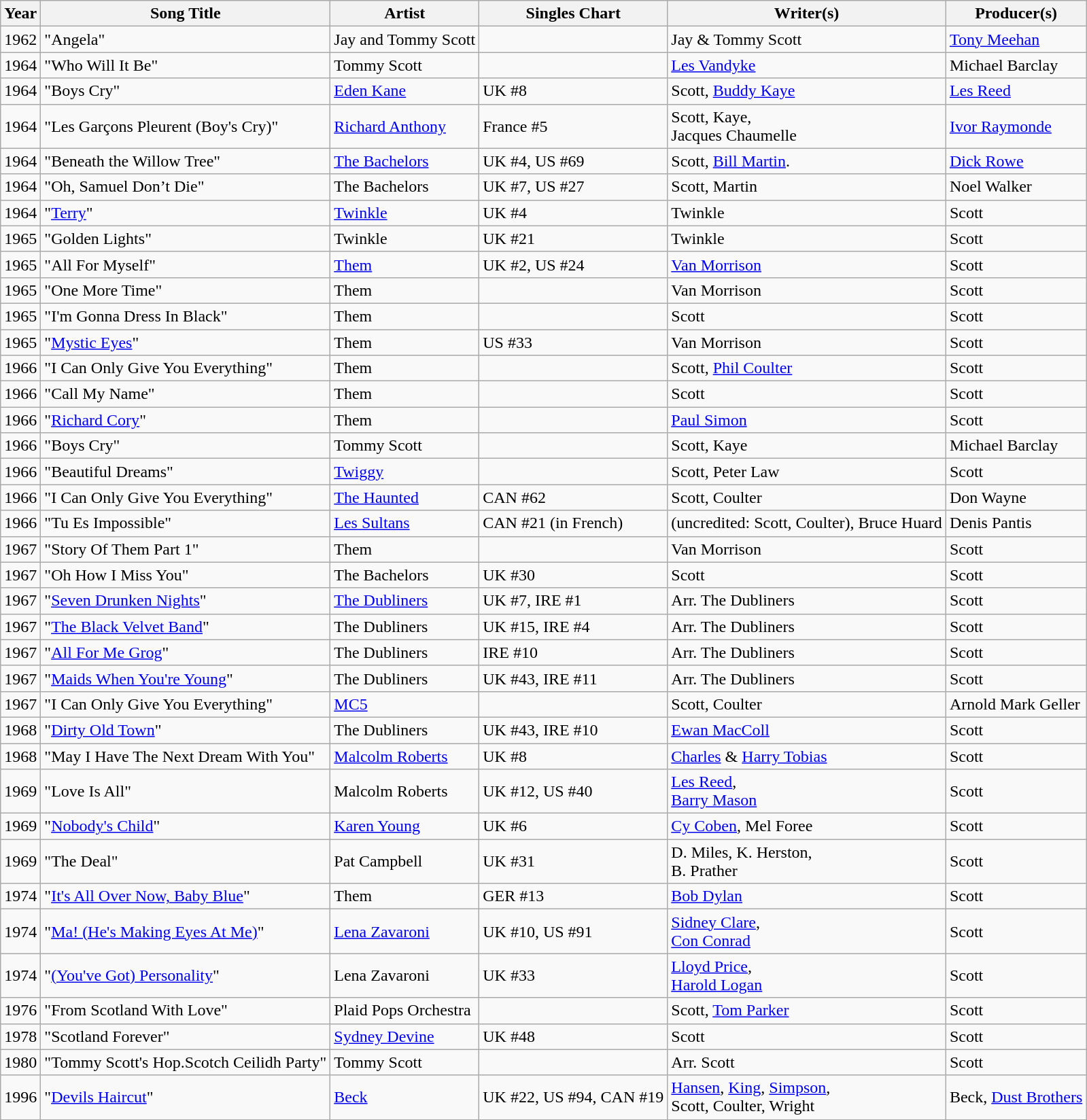<table class="wikitable">
<tr>
<th>Year</th>
<th>Song Title</th>
<th>Artist</th>
<th>Singles Chart</th>
<th>Writer(s)</th>
<th>Producer(s)</th>
</tr>
<tr>
<td>1962</td>
<td>"Angela"<br></td>
<td>Jay and Tommy Scott</td>
<td></td>
<td>Jay & Tommy Scott </td>
<td><a href='#'>Tony Meehan</a></td>
</tr>
<tr>
<td>1964</td>
<td>"Who Will It Be"<br></td>
<td>Tommy Scott</td>
<td></td>
<td><a href='#'>Les Vandyke</a><br></td>
<td>Michael Barclay</td>
</tr>
<tr>
<td>1964</td>
<td>"Boys Cry"</td>
<td><a href='#'>Eden Kane</a></td>
<td>UK #8 </td>
<td>Scott, <a href='#'>Buddy Kaye</a></td>
<td><a href='#'>Les Reed</a></td>
</tr>
<tr>
<td>1964</td>
<td>"Les Garçons Pleurent (Boy's Cry)"</td>
<td><a href='#'>Richard Anthony</a></td>
<td>France #5</td>
<td>Scott, Kaye,<br>Jacques Chaumelle</td>
<td><a href='#'>Ivor Raymonde</a></td>
</tr>
<tr>
<td>1964</td>
<td>"Beneath the Willow Tree"<br></td>
<td><a href='#'>The Bachelors</a></td>
<td>UK #4, US #69</td>
<td>Scott, <a href='#'>Bill Martin</a>.</td>
<td><a href='#'>Dick Rowe</a></td>
</tr>
<tr>
<td>1964</td>
<td>"Oh, Samuel Don’t Die"<br></td>
<td>The Bachelors</td>
<td>UK #7, US #27</td>
<td>Scott, Martin</td>
<td>Noel Walker</td>
</tr>
<tr>
<td>1964</td>
<td>"<a href='#'>Terry</a>"<br></td>
<td><a href='#'>Twinkle</a></td>
<td>UK #4</td>
<td>Twinkle<br></td>
<td>Scott</td>
</tr>
<tr>
<td>1965</td>
<td>"Golden Lights"<br></td>
<td>Twinkle</td>
<td>UK #21</td>
<td>Twinkle<br></td>
<td>Scott</td>
</tr>
<tr>
<td>1965</td>
<td>"All For Myself"<br></td>
<td><a href='#'>Them</a></td>
<td>UK #2, US #24</td>
<td><a href='#'>Van Morrison</a></td>
<td>Scott</td>
</tr>
<tr>
<td>1965</td>
<td>"One More Time"<br></td>
<td>Them</td>
<td></td>
<td>Van Morrison<br></td>
<td>Scott</td>
</tr>
<tr>
<td>1965</td>
<td>"I'm Gonna Dress In Black"<br></td>
<td>Them</td>
<td></td>
<td>Scott</td>
<td>Scott</td>
</tr>
<tr>
<td>1965</td>
<td>"<a href='#'>Mystic Eyes</a>"</td>
<td>Them</td>
<td>US #33</td>
<td>Van Morrison</td>
<td>Scott</td>
</tr>
<tr>
<td>1966</td>
<td>"I Can Only Give You Everything"</td>
<td>Them</td>
<td></td>
<td>Scott, <a href='#'>Phil Coulter</a></td>
<td>Scott</td>
</tr>
<tr>
<td>1966</td>
<td>"Call My Name"</td>
<td>Them</td>
<td></td>
<td>Scott</td>
<td>Scott</td>
</tr>
<tr>
<td>1966</td>
<td>"<a href='#'>Richard Cory</a>"<br></td>
<td>Them</td>
<td></td>
<td><a href='#'>Paul Simon</a><br></td>
<td>Scott</td>
</tr>
<tr>
<td>1966</td>
<td>"Boys Cry"<br></td>
<td>Tommy Scott</td>
<td></td>
<td>Scott, Kaye<br></td>
<td>Michael Barclay</td>
</tr>
<tr>
<td>1966</td>
<td>"Beautiful Dreams"<br></td>
<td><a href='#'>Twiggy</a></td>
<td></td>
<td>Scott, Peter Law<br></td>
<td>Scott</td>
</tr>
<tr>
<td>1966</td>
<td>"I Can Only Give You Everything"</td>
<td><a href='#'>The Haunted</a></td>
<td>CAN #62</td>
<td>Scott, Coulter</td>
<td>Don Wayne</td>
</tr>
<tr>
<td>1966</td>
<td>"Tu Es Impossible"<br></td>
<td><a href='#'>Les Sultans</a></td>
<td>CAN #21 (in French)</td>
<td>(uncredited: Scott, Coulter), Bruce Huard</td>
<td>Denis Pantis</td>
</tr>
<tr>
<td>1967</td>
<td>"Story Of Them Part 1"</td>
<td>Them</td>
<td></td>
<td>Van Morrison</td>
<td>Scott</td>
</tr>
<tr>
<td>1967</td>
<td>"Oh How I Miss You"</td>
<td>The Bachelors</td>
<td>UK #30</td>
<td>Scott</td>
<td>Scott</td>
</tr>
<tr>
<td>1967</td>
<td>"<a href='#'>Seven Drunken Nights</a>"</td>
<td><a href='#'>The Dubliners</a></td>
<td>UK #7, IRE #1</td>
<td>Arr. The Dubliners</td>
<td>Scott</td>
</tr>
<tr>
<td>1967</td>
<td>"<a href='#'>The Black Velvet Band</a>"</td>
<td>The Dubliners</td>
<td>UK #15, IRE #4</td>
<td>Arr. The Dubliners</td>
<td>Scott</td>
</tr>
<tr>
<td>1967</td>
<td>"<a href='#'>All For Me Grog</a>"</td>
<td>The Dubliners</td>
<td>IRE #10</td>
<td>Arr. The Dubliners</td>
<td>Scott</td>
</tr>
<tr>
<td>1967</td>
<td>"<a href='#'>Maids When You're Young</a>"</td>
<td>The Dubliners</td>
<td>UK #43, IRE #11</td>
<td>Arr. The Dubliners</td>
<td>Scott</td>
</tr>
<tr>
<td>1967</td>
<td>"I Can Only Give You Everything"</td>
<td><a href='#'>MC5</a></td>
<td></td>
<td>Scott, Coulter</td>
<td>Arnold Mark Geller</td>
</tr>
<tr>
<td>1968</td>
<td>"<a href='#'>Dirty Old Town</a>"</td>
<td>The Dubliners</td>
<td>UK #43, IRE #10</td>
<td><a href='#'>Ewan MacColl</a></td>
<td>Scott</td>
</tr>
<tr>
<td>1968</td>
<td>"May I Have The Next Dream With You"</td>
<td><a href='#'>Malcolm Roberts</a></td>
<td>UK #8</td>
<td><a href='#'>Charles</a> & <a href='#'>Harry Tobias</a></td>
<td>Scott</td>
</tr>
<tr>
<td>1969</td>
<td>"Love Is All"</td>
<td>Malcolm Roberts</td>
<td>UK #12, US #40</td>
<td><a href='#'>Les Reed</a>,<br><a href='#'>Barry Mason</a></td>
<td>Scott</td>
</tr>
<tr>
<td>1969</td>
<td>"<a href='#'>Nobody's Child</a>"<br></td>
<td><a href='#'>Karen Young</a></td>
<td>UK #6</td>
<td><a href='#'>Cy Coben</a>, Mel Foree<br></td>
<td>Scott</td>
</tr>
<tr>
<td>1969</td>
<td>"The Deal"<br></td>
<td>Pat Campbell</td>
<td>UK #31</td>
<td>D. Miles, K. Herston,<br>B. Prather<br></td>
<td>Scott</td>
</tr>
<tr>
<td>1974</td>
<td>"<a href='#'>It's All Over Now, Baby Blue</a>"</td>
<td>Them</td>
<td>GER #13</td>
<td><a href='#'>Bob Dylan</a></td>
<td>Scott</td>
</tr>
<tr>
<td>1974</td>
<td>"<a href='#'>Ma! (He's Making Eyes At Me)</a>"</td>
<td><a href='#'>Lena Zavaroni</a></td>
<td>UK #10, US #91</td>
<td><a href='#'>Sidney Clare</a>,<br><a href='#'>Con Conrad</a></td>
<td>Scott</td>
</tr>
<tr>
<td>1974</td>
<td>"<a href='#'>(You've Got) Personality</a>"<br></td>
<td>Lena Zavaroni</td>
<td>UK #33</td>
<td><a href='#'>Lloyd Price</a>,<br><a href='#'>Harold Logan</a><br></td>
<td>Scott</td>
</tr>
<tr>
<td>1976</td>
<td>"From Scotland With Love"<br></td>
<td>Plaid Pops Orchestra</td>
<td></td>
<td>Scott, <a href='#'>Tom Parker</a></td>
<td>Scott</td>
</tr>
<tr>
<td>1978</td>
<td>"Scotland Forever"<br></td>
<td><a href='#'>Sydney Devine</a></td>
<td>UK #48</td>
<td>Scott<br></td>
<td>Scott</td>
</tr>
<tr>
<td>1980</td>
<td>"Tommy Scott's Hop.Scotch Ceilidh Party"</td>
<td>Tommy Scott</td>
<td></td>
<td>Arr. Scott</td>
<td>Scott</td>
</tr>
<tr>
<td>1996</td>
<td>"<a href='#'>Devils Haircut</a>"</td>
<td><a href='#'>Beck</a></td>
<td>UK #22, US #94, CAN #19</td>
<td><a href='#'>Hansen</a>, <a href='#'>King</a>, <a href='#'>Simpson</a>,<br>Scott, Coulter, Wright</td>
<td>Beck, <a href='#'>Dust Brothers</a></td>
</tr>
<tr>
</tr>
</table>
